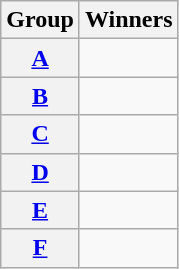<table class="wikitable">
<tr>
<th>Group<br></th>
<th>Winners</th>
</tr>
<tr>
<th><a href='#'>A</a></th>
<td><strong></strong></td>
</tr>
<tr>
<th><a href='#'>B</a></th>
<td><strong></strong></td>
</tr>
<tr>
<th><a href='#'>C</a></th>
<td></td>
</tr>
<tr>
<th><a href='#'>D</a></th>
<td><strong></strong></td>
</tr>
<tr>
<th><a href='#'>E</a></th>
<td></td>
</tr>
<tr>
<th><a href='#'>F</a></th>
<td></td>
</tr>
</table>
